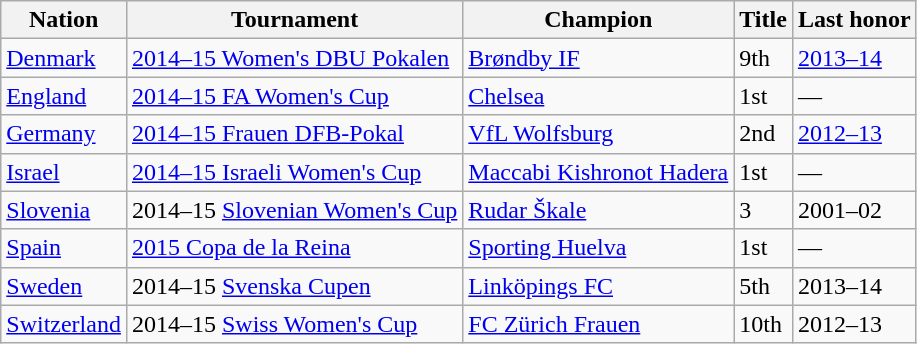<table class="wikitable sortable">
<tr>
<th>Nation</th>
<th>Tournament</th>
<th>Champion</th>
<th data-sort-type="number">Title</th>
<th>Last honor</th>
</tr>
<tr>
<td> <a href='#'>Denmark</a></td>
<td><a href='#'>2014–15 Women's DBU Pokalen</a></td>
<td><a href='#'>Brøndby IF</a></td>
<td>9th</td>
<td><a href='#'>2013–14</a></td>
</tr>
<tr>
<td> <a href='#'>England</a></td>
<td><a href='#'>2014–15 FA Women's Cup</a></td>
<td><a href='#'>Chelsea</a></td>
<td>1st</td>
<td>—</td>
</tr>
<tr>
<td> <a href='#'>Germany</a></td>
<td><a href='#'>2014–15 Frauen DFB-Pokal</a></td>
<td><a href='#'>VfL Wolfsburg</a></td>
<td>2nd</td>
<td><a href='#'>2012–13</a></td>
</tr>
<tr>
<td> <a href='#'>Israel</a></td>
<td><a href='#'>2014–15 Israeli Women's Cup</a></td>
<td><a href='#'>Maccabi Kishronot Hadera</a></td>
<td>1st</td>
<td>—</td>
</tr>
<tr>
<td> <a href='#'>Slovenia</a></td>
<td>2014–15 <a href='#'>Slovenian Women's Cup</a></td>
<td><a href='#'>Rudar Škale</a></td>
<td>3</td>
<td>2001–02</td>
</tr>
<tr>
<td> <a href='#'>Spain</a></td>
<td><a href='#'>2015 Copa de la Reina</a></td>
<td><a href='#'>Sporting Huelva</a></td>
<td>1st</td>
<td>—</td>
</tr>
<tr>
<td> <a href='#'>Sweden</a></td>
<td>2014–15 <a href='#'>Svenska Cupen</a></td>
<td><a href='#'>Linköpings FC</a></td>
<td>5th</td>
<td>2013–14</td>
</tr>
<tr>
<td> <a href='#'>Switzerland</a></td>
<td>2014–15 <a href='#'>Swiss Women's Cup</a></td>
<td><a href='#'>FC Zürich Frauen</a></td>
<td>10th</td>
<td>2012–13</td>
</tr>
</table>
